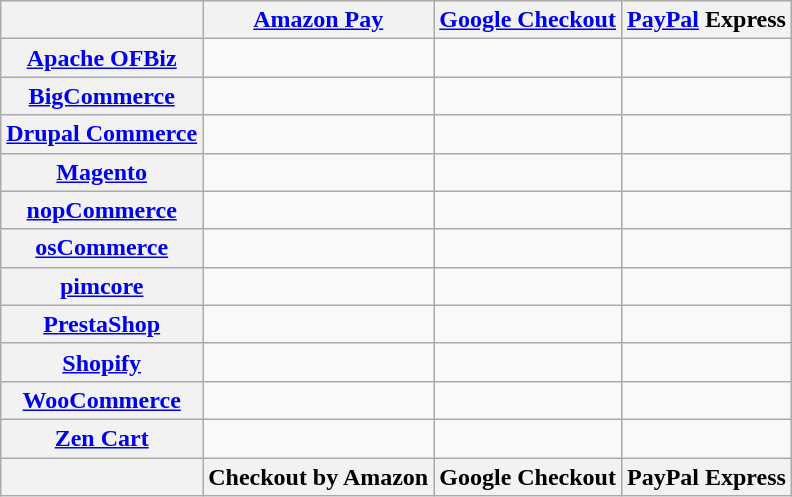<table class="wikitable sortable">
<tr>
<th scope="row"></th>
<th><a href='#'>Amazon Pay</a></th>
<th><a href='#'>Google Checkout</a></th>
<th><a href='#'>PayPal</a> Express</th>
</tr>
<tr>
<th scope="row"><a href='#'>Apache OFBiz</a></th>
<td></td>
<td></td>
<td></td>
</tr>
<tr>
<th scope="row"><a href='#'>BigCommerce</a></th>
<td></td>
<td></td>
<td></td>
</tr>
<tr>
<th scope="row"><a href='#'>Drupal Commerce</a></th>
<td></td>
<td></td>
<td></td>
</tr>
<tr>
<th scope="row"><a href='#'>Magento</a></th>
<td></td>
<td></td>
<td></td>
</tr>
<tr>
<th scope="row"><a href='#'>nopCommerce</a></th>
<td></td>
<td></td>
<td></td>
</tr>
<tr>
<th scope="row"><a href='#'>osCommerce</a></th>
<td></td>
<td></td>
<td></td>
</tr>
<tr>
<th scope="row"><a href='#'>pimcore</a></th>
<td></td>
<td></td>
<td></td>
</tr>
<tr>
<th scope="row"><a href='#'>PrestaShop</a></th>
<td></td>
<td></td>
<td></td>
</tr>
<tr>
<th scope="row"><a href='#'>Shopify</a></th>
<td></td>
<td></td>
<td></td>
</tr>
<tr>
<th scope="row"><a href='#'>WooCommerce</a></th>
<td></td>
<td></td>
<td></td>
</tr>
<tr>
<th scope="row"><a href='#'>Zen Cart</a></th>
<td></td>
<td></td>
<td></td>
</tr>
<tr class="sortbottom">
<th></th>
<th>Checkout by Amazon</th>
<th>Google Checkout</th>
<th>PayPal Express</th>
</tr>
</table>
